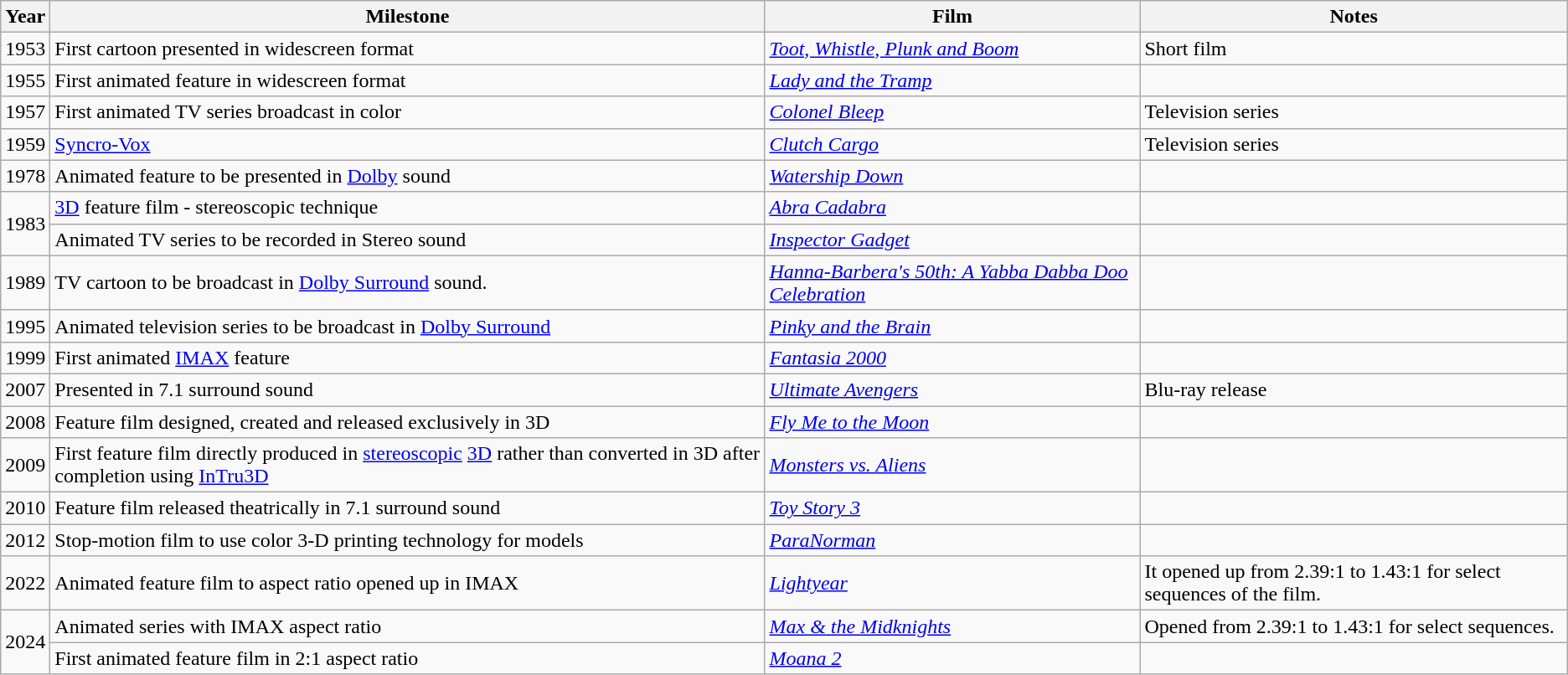<table class="wikitable">
<tr>
<th>Year</th>
<th>Milestone</th>
<th>Film</th>
<th>Notes</th>
</tr>
<tr>
<td>1953</td>
<td>First cartoon presented in widescreen format</td>
<td><em><a href='#'>Toot, Whistle, Plunk and Boom</a></em></td>
<td>Short film</td>
</tr>
<tr>
<td>1955</td>
<td>First animated feature in widescreen format</td>
<td><em><a href='#'>Lady and the Tramp</a></em></td>
<td></td>
</tr>
<tr>
<td>1957</td>
<td>First animated TV series broadcast in color</td>
<td><em><a href='#'>Colonel Bleep</a></em></td>
<td>Television series</td>
</tr>
<tr>
<td>1959</td>
<td><a href='#'>Syncro-Vox</a></td>
<td><em><a href='#'>Clutch Cargo</a></em></td>
<td>Television series</td>
</tr>
<tr>
<td>1978</td>
<td>Animated feature to be presented in <a href='#'>Dolby</a> sound</td>
<td><em><a href='#'>Watership Down</a></em></td>
<td></td>
</tr>
<tr>
<td rowspan="2">1983</td>
<td><a href='#'>3D</a> feature film - stereoscopic technique</td>
<td><em><a href='#'>Abra Cadabra</a></em></td>
<td></td>
</tr>
<tr>
<td>Animated TV series to be recorded in Stereo sound</td>
<td><em><a href='#'>Inspector Gadget</a></em></td>
<td></td>
</tr>
<tr>
<td>1989</td>
<td>TV cartoon to be broadcast in <a href='#'>Dolby Surround</a> sound.</td>
<td><em><a href='#'>Hanna-Barbera's 50th: A Yabba Dabba Doo Celebration</a></em></td>
<td></td>
</tr>
<tr>
<td>1995</td>
<td>Animated television series to be broadcast in <a href='#'>Dolby Surround</a></td>
<td><em><a href='#'>Pinky and the Brain</a></em></td>
<td></td>
</tr>
<tr>
<td>1999</td>
<td>First animated <a href='#'>IMAX</a> feature</td>
<td><em><a href='#'>Fantasia 2000</a></em></td>
<td></td>
</tr>
<tr>
<td>2007</td>
<td>Presented in 7.1 surround sound</td>
<td><em><a href='#'>Ultimate Avengers</a></em></td>
<td>Blu-ray release</td>
</tr>
<tr>
<td>2008</td>
<td>Feature film designed, created and released exclusively in 3D</td>
<td><em><a href='#'>Fly Me to the Moon</a></em></td>
<td></td>
</tr>
<tr>
<td>2009</td>
<td>First feature film directly produced in <a href='#'>stereoscopic</a> <a href='#'>3D</a> rather than converted in 3D after completion using <a href='#'>InTru3D</a></td>
<td><em><a href='#'>Monsters vs. Aliens</a></em></td>
<td></td>
</tr>
<tr>
<td>2010</td>
<td>Feature film released theatrically in 7.1 surround sound</td>
<td><em><a href='#'>Toy Story 3</a></em></td>
<td></td>
</tr>
<tr>
<td>2012</td>
<td>Stop-motion film to use color 3-D printing technology for models</td>
<td><em><a href='#'>ParaNorman</a></em></td>
<td></td>
</tr>
<tr>
<td>2022</td>
<td>Animated feature film to aspect ratio opened up in IMAX</td>
<td><em><a href='#'>Lightyear</a></em></td>
<td>It opened up from 2.39:1 to 1.43:1 for select sequences of the film.</td>
</tr>
<tr>
<td rowspan="2">2024</td>
<td>Animated series with IMAX aspect ratio</td>
<td><em><a href='#'>Max & the Midknights</a></em></td>
<td>Opened from 2.39:1 to 1.43:1 for select sequences.</td>
</tr>
<tr>
<td>First animated feature film in 2:1 aspect ratio</td>
<td><em><a href='#'>Moana 2</a></em></td>
<td></td>
</tr>
</table>
